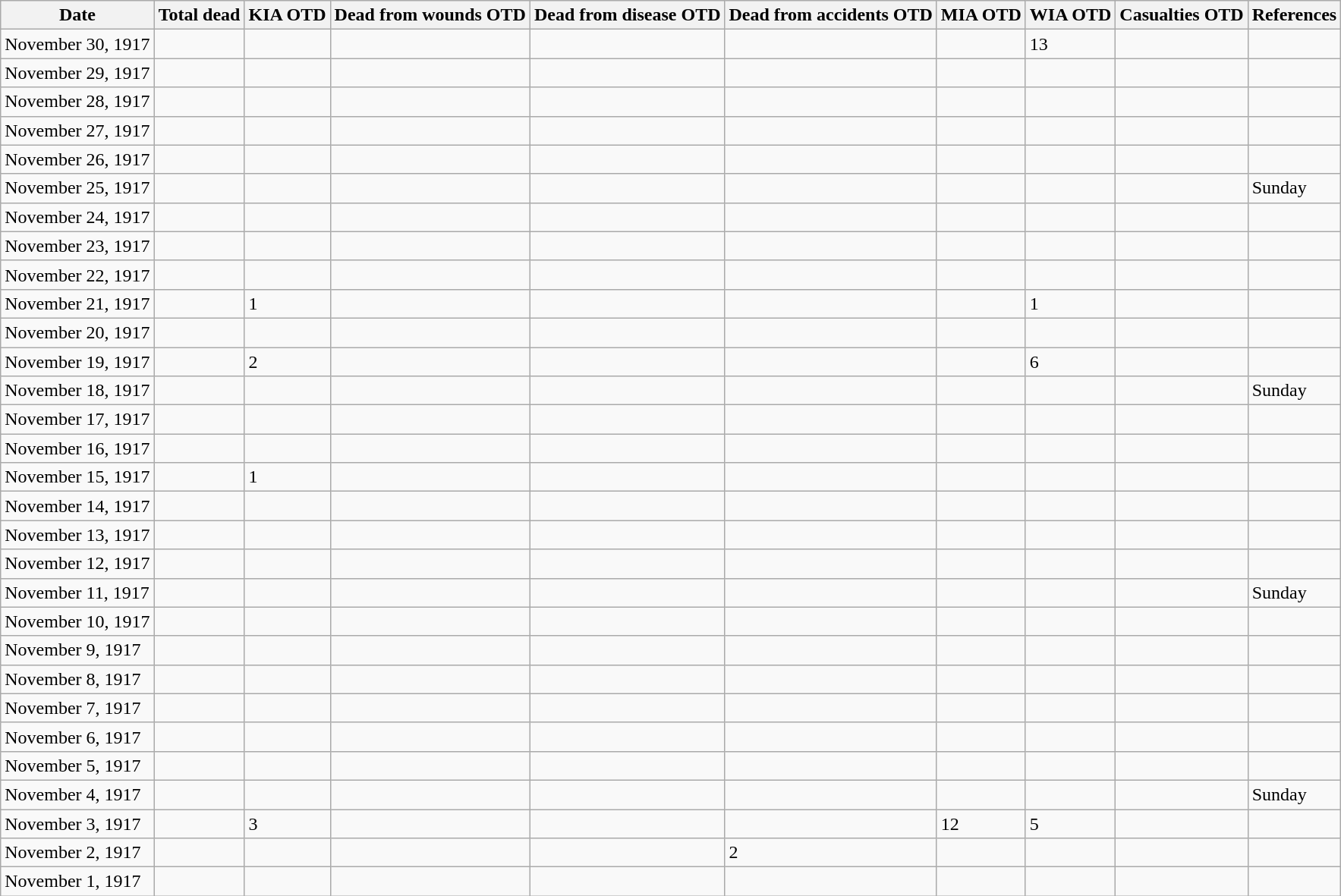<table role="presentation" class="wikitable mw-collapsible">
<tr>
<th>Date</th>
<th>Total dead</th>
<th>KIA OTD</th>
<th>Dead from wounds OTD</th>
<th>Dead from disease OTD</th>
<th>Dead from accidents OTD</th>
<th>MIA OTD</th>
<th>WIA OTD</th>
<th>Casualties OTD</th>
<th>References</th>
</tr>
<tr>
<td>November 30, 1917</td>
<td></td>
<td></td>
<td></td>
<td></td>
<td></td>
<td></td>
<td>13</td>
<td></td>
<td></td>
</tr>
<tr>
<td>November 29, 1917</td>
<td></td>
<td></td>
<td></td>
<td></td>
<td></td>
<td></td>
<td></td>
<td></td>
<td></td>
</tr>
<tr>
<td>November 28, 1917</td>
<td></td>
<td></td>
<td></td>
<td></td>
<td></td>
<td></td>
<td></td>
<td></td>
<td></td>
</tr>
<tr>
<td>November 27, 1917</td>
<td></td>
<td></td>
<td></td>
<td></td>
<td></td>
<td></td>
<td></td>
<td></td>
<td></td>
</tr>
<tr>
<td>November 26, 1917</td>
<td></td>
<td></td>
<td></td>
<td></td>
<td></td>
<td></td>
<td></td>
<td></td>
<td></td>
</tr>
<tr>
<td>November 25, 1917</td>
<td></td>
<td></td>
<td></td>
<td></td>
<td></td>
<td></td>
<td></td>
<td></td>
<td>Sunday</td>
</tr>
<tr>
<td>November 24, 1917</td>
<td></td>
<td></td>
<td></td>
<td></td>
<td></td>
<td></td>
<td></td>
<td></td>
<td></td>
</tr>
<tr>
<td>November 23, 1917</td>
<td></td>
<td></td>
<td></td>
<td></td>
<td></td>
<td></td>
<td></td>
<td></td>
<td></td>
</tr>
<tr>
<td>November 22, 1917</td>
<td></td>
<td></td>
<td></td>
<td></td>
<td></td>
<td></td>
<td></td>
<td></td>
<td></td>
</tr>
<tr>
<td>November 21, 1917</td>
<td></td>
<td>1</td>
<td></td>
<td></td>
<td></td>
<td></td>
<td>1</td>
<td></td>
<td></td>
</tr>
<tr>
<td>November 20, 1917</td>
<td></td>
<td></td>
<td></td>
<td></td>
<td></td>
<td></td>
<td></td>
<td></td>
<td></td>
</tr>
<tr>
<td>November 19, 1917</td>
<td></td>
<td>2</td>
<td></td>
<td></td>
<td></td>
<td></td>
<td>6</td>
<td></td>
<td></td>
</tr>
<tr>
<td>November 18, 1917</td>
<td></td>
<td></td>
<td></td>
<td></td>
<td></td>
<td></td>
<td></td>
<td></td>
<td>Sunday</td>
</tr>
<tr>
<td>November 17, 1917</td>
<td></td>
<td></td>
<td></td>
<td></td>
<td></td>
<td></td>
<td></td>
<td></td>
<td></td>
</tr>
<tr>
<td>November 16, 1917</td>
<td></td>
<td></td>
<td></td>
<td></td>
<td></td>
<td></td>
<td></td>
<td></td>
<td></td>
</tr>
<tr>
<td>November 15, 1917</td>
<td></td>
<td>1</td>
<td></td>
<td></td>
<td></td>
<td></td>
<td></td>
<td></td>
<td></td>
</tr>
<tr>
<td>November 14, 1917</td>
<td></td>
<td></td>
<td></td>
<td></td>
<td></td>
<td></td>
<td></td>
<td></td>
<td></td>
</tr>
<tr>
<td>November 13, 1917</td>
<td></td>
<td></td>
<td></td>
<td></td>
<td></td>
<td></td>
<td></td>
<td></td>
<td></td>
</tr>
<tr>
<td>November 12, 1917</td>
<td></td>
<td></td>
<td></td>
<td></td>
<td></td>
<td></td>
<td></td>
<td></td>
<td></td>
</tr>
<tr>
<td>November 11, 1917</td>
<td></td>
<td></td>
<td></td>
<td></td>
<td></td>
<td></td>
<td></td>
<td></td>
<td>Sunday</td>
</tr>
<tr>
<td>November 10, 1917</td>
<td></td>
<td></td>
<td></td>
<td></td>
<td></td>
<td></td>
<td></td>
<td></td>
<td></td>
</tr>
<tr>
<td>November 9, 1917</td>
<td></td>
<td></td>
<td></td>
<td></td>
<td></td>
<td></td>
<td></td>
<td></td>
<td></td>
</tr>
<tr>
<td>November 8, 1917</td>
<td></td>
<td></td>
<td></td>
<td></td>
<td></td>
<td></td>
<td></td>
<td></td>
<td></td>
</tr>
<tr>
<td>November 7, 1917</td>
<td></td>
<td></td>
<td></td>
<td></td>
<td></td>
<td></td>
<td></td>
<td></td>
<td></td>
</tr>
<tr>
<td>November 6, 1917</td>
<td></td>
<td></td>
<td></td>
<td></td>
<td></td>
<td></td>
<td></td>
<td></td>
<td></td>
</tr>
<tr>
<td>November 5, 1917</td>
<td></td>
<td></td>
<td></td>
<td></td>
<td></td>
<td></td>
<td></td>
<td></td>
<td></td>
</tr>
<tr>
<td>November 4, 1917</td>
<td></td>
<td></td>
<td></td>
<td></td>
<td></td>
<td></td>
<td></td>
<td></td>
<td>Sunday</td>
</tr>
<tr>
<td>November 3, 1917</td>
<td></td>
<td>3</td>
<td></td>
<td></td>
<td></td>
<td>12</td>
<td>5</td>
<td></td>
<td></td>
</tr>
<tr>
<td>November 2, 1917</td>
<td></td>
<td></td>
<td></td>
<td></td>
<td>2</td>
<td></td>
<td></td>
<td></td>
<td></td>
</tr>
<tr>
<td>November 1, 1917</td>
<td></td>
<td></td>
<td></td>
<td></td>
<td></td>
<td></td>
<td></td>
<td></td>
<td></td>
</tr>
</table>
